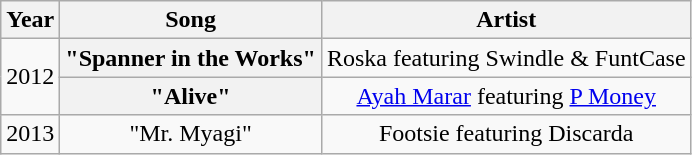<table class="wikitable plainrowheaders" style="text-align:center;">
<tr>
<th scope="col">Year</th>
<th scope="colw">Song</th>
<th scope="col">Artist</th>
</tr>
<tr>
<td rowspan="2">2012</td>
<th scope="row">"Spanner in the Works"</th>
<td>Roska featuring Swindle & FuntCase</td>
</tr>
<tr>
<th scope="row">"Alive"</th>
<td><a href='#'>Ayah Marar</a> featuring <a href='#'>P Money</a></td>
</tr>
<tr>
<td>2013</td>
<td>"Mr. Myagi"</td>
<td>Footsie featuring Discarda</td>
</tr>
</table>
